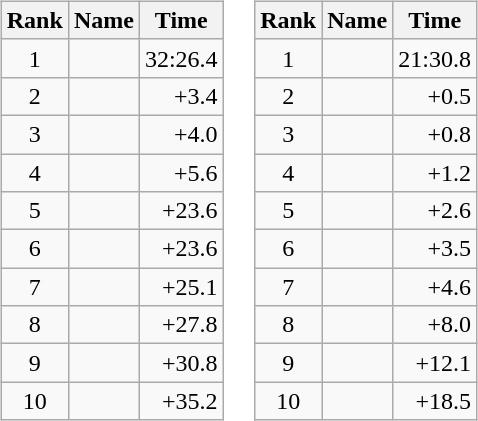<table border="0">
<tr>
<td valign="top"><br><table class="wikitable">
<tr>
<th>Rank</th>
<th>Name</th>
<th>Time</th>
</tr>
<tr>
<td style="text-align:center;">1</td>
<td></td>
<td align="right">32:26.4</td>
</tr>
<tr>
<td style="text-align:center;">2</td>
<td></td>
<td align="right">+3.4</td>
</tr>
<tr>
<td style="text-align:center;">3</td>
<td></td>
<td align="right">+4.0</td>
</tr>
<tr>
<td style="text-align:center;">4</td>
<td></td>
<td align="right">+5.6</td>
</tr>
<tr>
<td style="text-align:center;">5</td>
<td></td>
<td align="right">+23.6</td>
</tr>
<tr>
<td style="text-align:center;">6</td>
<td></td>
<td align="right">+23.6</td>
</tr>
<tr>
<td style="text-align:center;">7</td>
<td></td>
<td align="right">+25.1</td>
</tr>
<tr>
<td style="text-align:center;">8</td>
<td></td>
<td align="right">+27.8</td>
</tr>
<tr>
<td style="text-align:center;">9</td>
<td></td>
<td align="right">+30.8</td>
</tr>
<tr>
<td style="text-align:center;">10</td>
<td></td>
<td align="right">+35.2</td>
</tr>
</table>
</td>
<td valign="top"><br><table class="wikitable">
<tr>
<th>Rank</th>
<th>Name</th>
<th>Time</th>
</tr>
<tr>
<td style="text-align:center;">1</td>
<td></td>
<td align="right">21:30.8</td>
</tr>
<tr>
<td style="text-align:center;">2</td>
<td></td>
<td align="right">+0.5</td>
</tr>
<tr>
<td style="text-align:center;">3</td>
<td></td>
<td align="right">+0.8</td>
</tr>
<tr>
<td style="text-align:center;">4</td>
<td></td>
<td align="right">+1.2</td>
</tr>
<tr>
<td style="text-align:center;">5</td>
<td></td>
<td align="right">+2.6</td>
</tr>
<tr>
<td style="text-align:center;">6</td>
<td></td>
<td align="right">+3.5</td>
</tr>
<tr>
<td style="text-align:center;">7</td>
<td></td>
<td align="right">+4.6</td>
</tr>
<tr>
<td style="text-align:center;">8</td>
<td></td>
<td align="right">+8.0</td>
</tr>
<tr>
<td style="text-align:center;">9</td>
<td></td>
<td align="right">+12.1</td>
</tr>
<tr>
<td style="text-align:center;">10</td>
<td></td>
<td align="right">+18.5</td>
</tr>
</table>
</td>
</tr>
</table>
